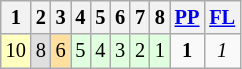<table class="wikitable" style="font-size: 85%;">
<tr>
<th>1</th>
<th>2</th>
<th>3</th>
<th>4</th>
<th>5</th>
<th>6</th>
<th>7</th>
<th>8</th>
<th><a href='#'>PP</a></th>
<th><a href='#'>FL</a></th>
</tr>
<tr align="center">
<td style="background:#FFFFBF;">10</td>
<td style="background:#DFDFDF;">8</td>
<td style="background:#FFDF9F;">6</td>
<td style="background:#DFFFDF;">5</td>
<td style="background:#DFFFDF;">4</td>
<td style="background:#DFFFDF;">3</td>
<td style="background:#DFFFDF;">2</td>
<td style="background:#DFFFDF;">1</td>
<td><strong>1</strong></td>
<td><em>1</em></td>
</tr>
</table>
